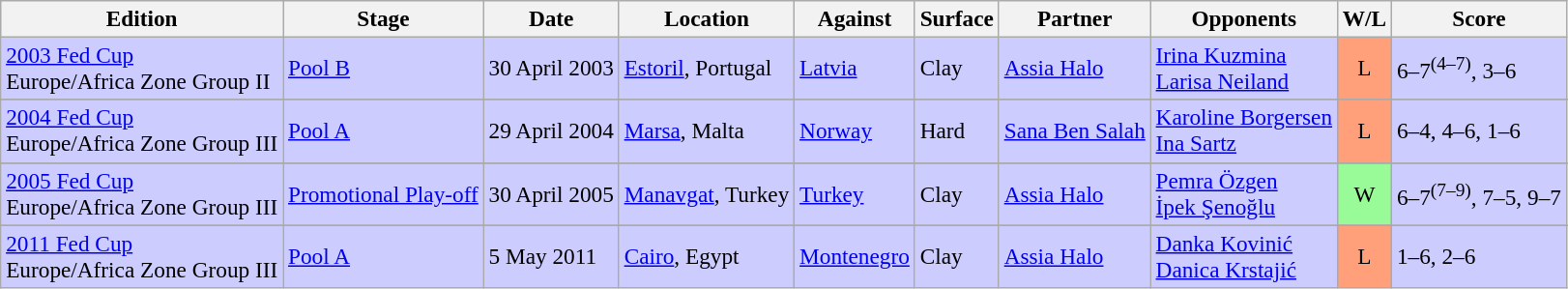<table class=wikitable style=font-size:97%>
<tr>
<th>Edition</th>
<th>Stage</th>
<th>Date</th>
<th>Location</th>
<th>Against</th>
<th>Surface</th>
<th>Partner</th>
<th>Opponents</th>
<th>W/L</th>
<th>Score</th>
</tr>
<tr style="background:#CCCCFF;">
<td><a href='#'>2003 Fed Cup</a> <br> Europe/Africa Zone Group II</td>
<td><a href='#'>Pool B</a></td>
<td>30 April 2003</td>
<td><a href='#'>Estoril</a>, Portugal</td>
<td> <a href='#'>Latvia</a></td>
<td>Clay</td>
<td><a href='#'>Assia Halo</a></td>
<td><a href='#'>Irina Kuzmina</a> <br> <a href='#'>Larisa Neiland</a></td>
<td style="text-align:center; background:#ffa07a;">L</td>
<td>6–7<sup>(4–7)</sup>, 3–6</td>
</tr>
<tr>
</tr>
<tr style="background:#CCCCFF;">
<td><a href='#'>2004 Fed Cup</a> <br> Europe/Africa Zone Group III</td>
<td><a href='#'>Pool A</a></td>
<td>29 April 2004</td>
<td><a href='#'>Marsa</a>, Malta</td>
<td> <a href='#'>Norway</a></td>
<td>Hard</td>
<td><a href='#'>Sana Ben Salah</a></td>
<td><a href='#'>Karoline Borgersen</a> <br> <a href='#'>Ina Sartz</a></td>
<td style="text-align:center; background:#ffa07a;">L</td>
<td>6–4, 4–6, 1–6</td>
</tr>
<tr>
</tr>
<tr style="background:#CCCCFF;">
<td><a href='#'>2005 Fed Cup</a> <br> Europe/Africa Zone Group III</td>
<td><a href='#'>Promotional Play-off</a></td>
<td>30 April 2005</td>
<td><a href='#'>Manavgat</a>, Turkey</td>
<td> <a href='#'>Turkey</a></td>
<td>Clay</td>
<td><a href='#'>Assia Halo</a></td>
<td><a href='#'>Pemra Özgen</a> <br> <a href='#'>İpek Şenoğlu</a></td>
<td style="text-align:center; background:#98fb98;">W</td>
<td>6–7<sup>(7–9)</sup>, 7–5, 9–7</td>
</tr>
<tr>
</tr>
<tr style="background:#CCCCFF;">
<td><a href='#'>2011 Fed Cup</a> <br> Europe/Africa Zone Group III</td>
<td><a href='#'>Pool A</a></td>
<td>5 May 2011</td>
<td><a href='#'>Cairo</a>, Egypt</td>
<td> <a href='#'>Montenegro</a></td>
<td>Clay</td>
<td><a href='#'>Assia Halo</a></td>
<td><a href='#'>Danka Kovinić</a> <br> <a href='#'>Danica Krstajić</a></td>
<td style="text-align:center; background:#ffa07a;">L</td>
<td>1–6, 2–6</td>
</tr>
</table>
